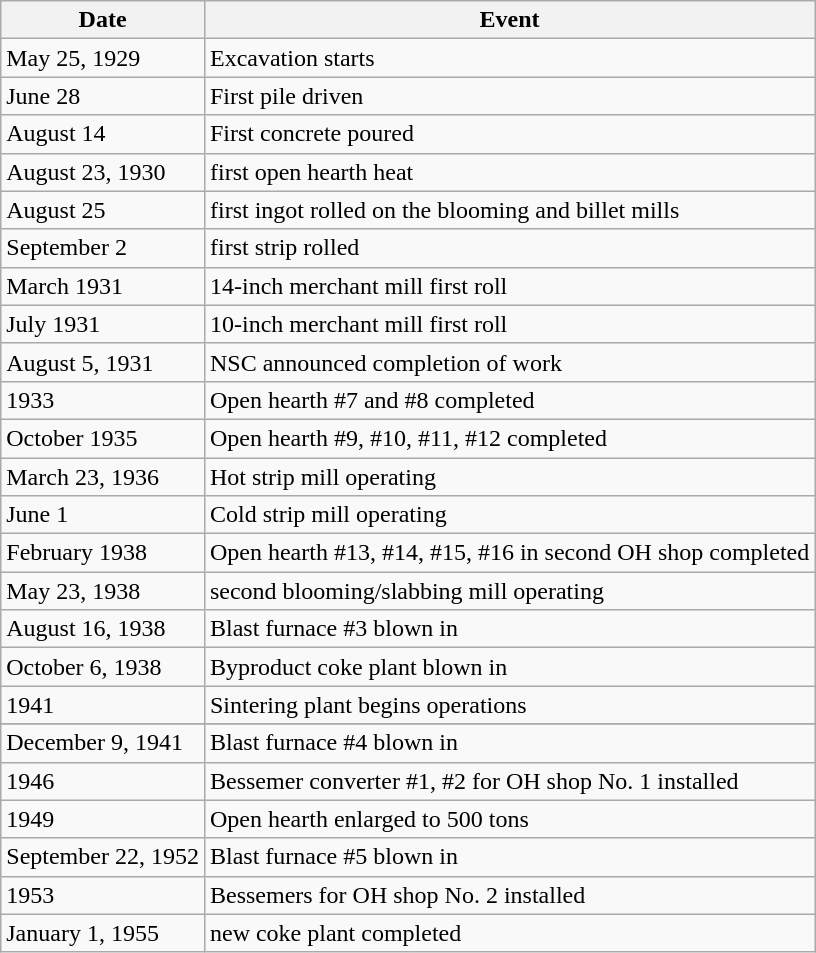<table class=wikitable>
<tr>
<th>Date</th>
<th>Event</th>
</tr>
<tr>
<td>May 25, 1929</td>
<td>Excavation starts</td>
</tr>
<tr>
<td>June 28</td>
<td>First pile driven</td>
</tr>
<tr>
<td>August 14</td>
<td>First concrete poured</td>
</tr>
<tr>
<td>August 23, 1930</td>
<td>first open hearth heat</td>
</tr>
<tr>
<td>August 25</td>
<td>first ingot rolled on the blooming and billet mills</td>
</tr>
<tr>
<td>September 2</td>
<td>first strip rolled</td>
</tr>
<tr>
<td>March 1931</td>
<td>14-inch merchant mill first roll</td>
</tr>
<tr>
<td>July 1931</td>
<td>10-inch merchant mill first roll</td>
</tr>
<tr>
<td>August 5, 1931</td>
<td>NSC announced completion of work</td>
</tr>
<tr>
<td>1933</td>
<td>Open hearth #7 and #8 completed</td>
</tr>
<tr>
<td>October 1935</td>
<td>Open hearth #9, #10, #11, #12 completed</td>
</tr>
<tr>
<td>March 23, 1936</td>
<td>Hot strip mill operating</td>
</tr>
<tr>
<td>June 1</td>
<td>Cold strip mill operating</td>
</tr>
<tr>
<td>February 1938</td>
<td>Open hearth #13, #14, #15, #16 in second OH shop completed</td>
</tr>
<tr>
<td>May 23, 1938</td>
<td>second blooming/slabbing mill operating</td>
</tr>
<tr>
<td>August 16, 1938</td>
<td>Blast furnace #3 blown in</td>
</tr>
<tr>
<td>October 6, 1938</td>
<td>Byproduct coke plant blown in</td>
</tr>
<tr>
<td>1941</td>
<td>Sintering plant begins operations</td>
</tr>
<tr>
</tr>
<tr 1941 || Blast furnace #1 or #2 dismantled to make room for #4>
</tr>
<tr>
<td>December 9, 1941</td>
<td>Blast furnace #4 blown in</td>
</tr>
<tr>
<td>1946</td>
<td>Bessemer converter #1, #2 for OH shop No. 1 installed</td>
</tr>
<tr>
<td>1949</td>
<td>Open hearth enlarged to 500 tons</td>
</tr>
<tr>
<td>September 22, 1952</td>
<td>Blast furnace #5 blown in</td>
</tr>
<tr>
<td>1953</td>
<td>Bessemers for OH shop No. 2 installed</td>
</tr>
<tr>
<td>January 1, 1955</td>
<td>new coke plant completed</td>
</tr>
</table>
